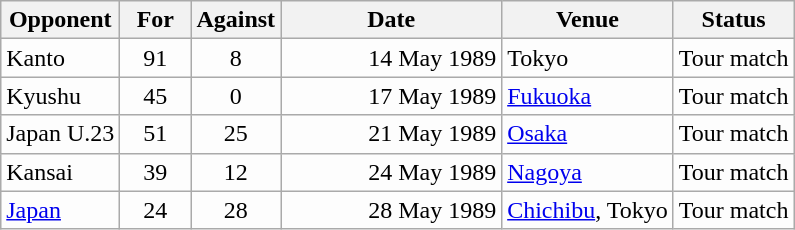<table class=wikitable>
<tr>
<th>Opponent</th>
<th>For</th>
<th>Against</th>
<th>Date</th>
<th>Venue</th>
<th>Status</th>
</tr>
<tr bgcolor=#fdfdfd>
<td>Kanto</td>
<td align=center width=40>91</td>
<td align=center width=40>8</td>
<td width=140 align=right>14 May 1989</td>
<td>Tokyo</td>
<td>Tour match</td>
</tr>
<tr bgcolor=#fdfdfd>
<td>Kyushu</td>
<td align=center width=40>45</td>
<td align=center width=40>0</td>
<td width=140 align=right>17 May 1989</td>
<td><a href='#'>Fukuoka</a></td>
<td>Tour match</td>
</tr>
<tr bgcolor=#fdfdfd>
<td>Japan U.23</td>
<td align=center width=40>51</td>
<td align=center width=40>25</td>
<td width=140 align=right>21 May 1989</td>
<td><a href='#'>Osaka</a></td>
<td>Tour match</td>
</tr>
<tr bgcolor=#fdfdfd>
<td>Kansai</td>
<td align=center width=40>39</td>
<td align=center width=40>12</td>
<td width=140 align=right>24 May 1989</td>
<td><a href='#'>Nagoya</a></td>
<td>Tour match</td>
</tr>
<tr bgcolor=#fdfdfd>
<td><a href='#'>Japan</a></td>
<td align=center width=40>24</td>
<td align=center width=40>28</td>
<td width=140 align=right>28 May 1989</td>
<td><a href='#'>Chichibu</a>, Tokyo</td>
<td>Tour match</td>
</tr>
</table>
